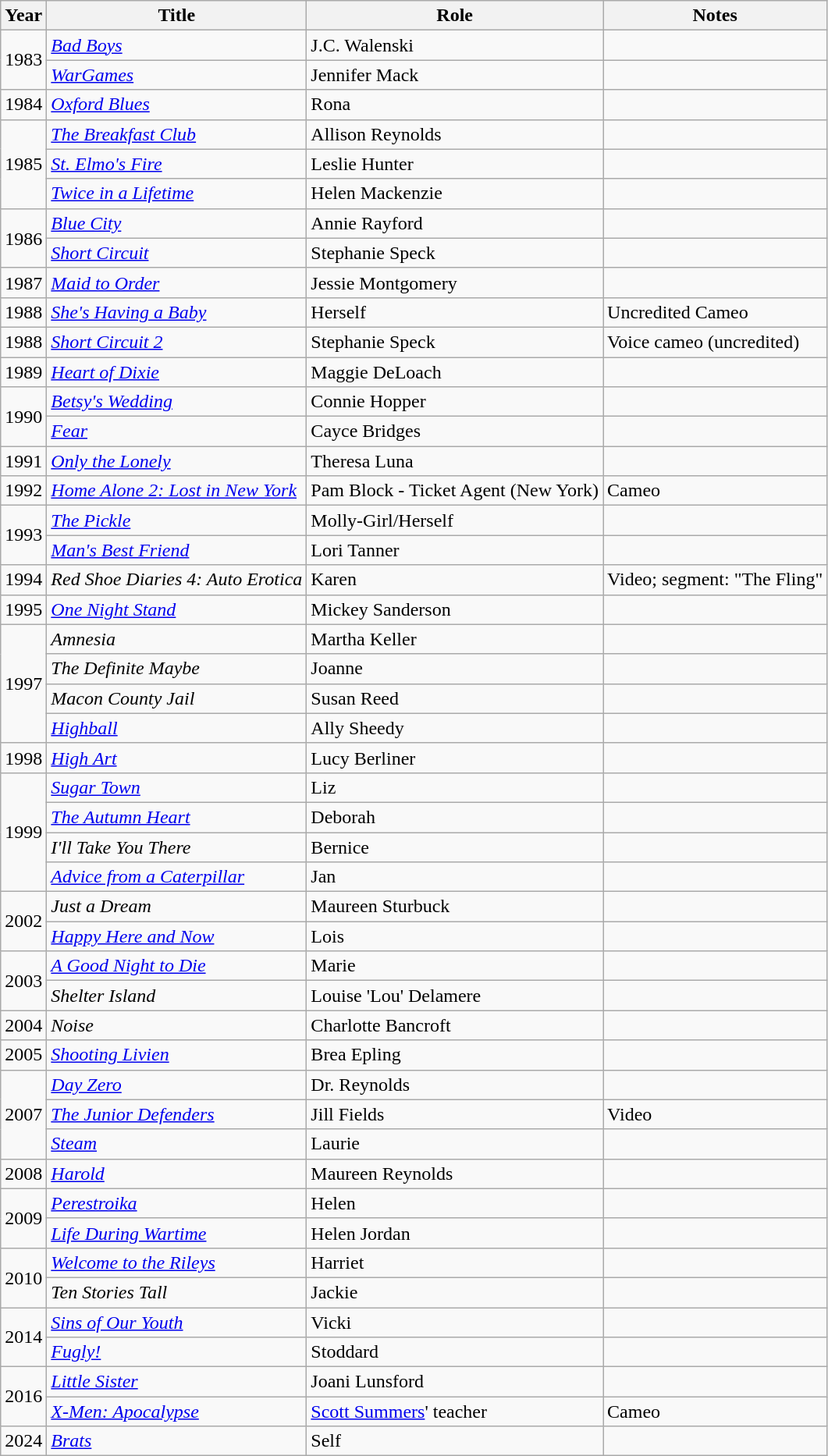<table class="wikitable sortable">
<tr>
<th>Year</th>
<th>Title</th>
<th>Role</th>
<th class="unsortable">Notes</th>
</tr>
<tr>
<td rowspan=2>1983</td>
<td><em><a href='#'>Bad Boys</a></em></td>
<td>J.C. Walenski</td>
<td></td>
</tr>
<tr>
<td><em><a href='#'>WarGames</a></em></td>
<td>Jennifer Mack</td>
<td></td>
</tr>
<tr>
<td>1984</td>
<td><em><a href='#'>Oxford Blues</a></em></td>
<td>Rona</td>
<td></td>
</tr>
<tr>
<td rowspan=3>1985</td>
<td><em><a href='#'>The Breakfast Club</a></em></td>
<td>Allison Reynolds</td>
<td></td>
</tr>
<tr>
<td><em><a href='#'>St. Elmo's Fire</a></em></td>
<td>Leslie Hunter</td>
<td></td>
</tr>
<tr>
<td><em><a href='#'>Twice in a Lifetime</a></em></td>
<td>Helen Mackenzie</td>
<td></td>
</tr>
<tr>
<td rowspan=2>1986</td>
<td><em><a href='#'>Blue City</a></em></td>
<td>Annie Rayford</td>
<td></td>
</tr>
<tr>
<td><em><a href='#'>Short Circuit</a></em></td>
<td>Stephanie Speck</td>
<td></td>
</tr>
<tr>
<td>1987</td>
<td><em><a href='#'>Maid to Order</a></em></td>
<td>Jessie Montgomery</td>
<td></td>
</tr>
<tr>
<td>1988</td>
<td><em><a href='#'>She's Having a Baby</a></em></td>
<td>Herself</td>
<td>Uncredited Cameo</td>
</tr>
<tr>
<td>1988</td>
<td><em><a href='#'>Short Circuit 2</a></em></td>
<td>Stephanie Speck</td>
<td>Voice cameo (uncredited)</td>
</tr>
<tr>
<td>1989</td>
<td><em><a href='#'>Heart of Dixie</a></em></td>
<td>Maggie DeLoach</td>
<td></td>
</tr>
<tr>
<td rowspan=2>1990</td>
<td><em><a href='#'>Betsy's Wedding</a></em></td>
<td>Connie Hopper</td>
<td></td>
</tr>
<tr>
<td><em><a href='#'>Fear</a></em></td>
<td>Cayce Bridges</td>
<td></td>
</tr>
<tr>
<td>1991</td>
<td><em><a href='#'>Only the Lonely</a></em></td>
<td>Theresa Luna</td>
<td></td>
</tr>
<tr>
<td>1992</td>
<td><em><a href='#'>Home Alone 2: Lost in New York</a></em></td>
<td>Pam Block - Ticket Agent (New York)</td>
<td>Cameo</td>
</tr>
<tr>
<td rowspan=2>1993</td>
<td><em><a href='#'>The Pickle</a></em></td>
<td>Molly-Girl/Herself</td>
<td></td>
</tr>
<tr>
<td><em><a href='#'>Man's Best Friend</a></em></td>
<td>Lori Tanner</td>
<td></td>
</tr>
<tr>
<td>1994</td>
<td><em>Red Shoe Diaries 4: Auto Erotica</em></td>
<td>Karen</td>
<td>Video; segment: "The Fling"</td>
</tr>
<tr>
<td>1995</td>
<td><em><a href='#'>One Night Stand</a></em></td>
<td>Mickey Sanderson</td>
<td></td>
</tr>
<tr>
<td rowspan=4>1997</td>
<td><em>Amnesia</em></td>
<td>Martha Keller</td>
<td></td>
</tr>
<tr>
<td><em>The Definite Maybe</em></td>
<td>Joanne</td>
<td></td>
</tr>
<tr>
<td><em>Macon County Jail</em></td>
<td>Susan Reed</td>
<td></td>
</tr>
<tr>
<td><em><a href='#'>Highball</a></em></td>
<td>Ally Sheedy</td>
<td></td>
</tr>
<tr>
<td>1998</td>
<td><em><a href='#'>High Art</a></em></td>
<td>Lucy Berliner</td>
<td></td>
</tr>
<tr>
<td rowspan=4>1999</td>
<td><em><a href='#'>Sugar Town</a></em></td>
<td>Liz</td>
<td></td>
</tr>
<tr>
<td><em><a href='#'>The Autumn Heart</a></em></td>
<td>Deborah</td>
<td></td>
</tr>
<tr>
<td><em>I'll Take You There</em></td>
<td>Bernice</td>
<td></td>
</tr>
<tr>
<td><em><a href='#'>Advice from a Caterpillar</a></em></td>
<td>Jan</td>
<td></td>
</tr>
<tr>
<td rowspan=2>2002</td>
<td><em>Just a Dream</em></td>
<td>Maureen Sturbuck</td>
<td></td>
</tr>
<tr>
<td><em><a href='#'>Happy Here and Now</a></em></td>
<td>Lois</td>
<td></td>
</tr>
<tr>
<td rowspan=2>2003</td>
<td><em><a href='#'>A Good Night to Die</a></em></td>
<td>Marie</td>
<td></td>
</tr>
<tr>
<td><em>Shelter Island</em></td>
<td>Louise 'Lou' Delamere</td>
<td></td>
</tr>
<tr>
<td>2004</td>
<td><em>Noise</em></td>
<td>Charlotte Bancroft</td>
<td></td>
</tr>
<tr>
<td>2005</td>
<td><em><a href='#'>Shooting Livien</a></em></td>
<td>Brea Epling</td>
<td></td>
</tr>
<tr>
<td rowspan=3>2007</td>
<td><em><a href='#'>Day Zero</a></em></td>
<td>Dr. Reynolds</td>
<td></td>
</tr>
<tr>
<td><em><a href='#'>The Junior Defenders</a></em></td>
<td>Jill Fields</td>
<td>Video</td>
</tr>
<tr>
<td><em><a href='#'>Steam</a></em></td>
<td>Laurie</td>
<td></td>
</tr>
<tr>
<td>2008</td>
<td><em><a href='#'>Harold</a></em></td>
<td>Maureen Reynolds</td>
<td></td>
</tr>
<tr>
<td rowspan=2>2009</td>
<td><em><a href='#'>Perestroika</a></em></td>
<td>Helen</td>
<td></td>
</tr>
<tr>
<td><em><a href='#'>Life During Wartime</a></em></td>
<td>Helen Jordan</td>
<td></td>
</tr>
<tr>
<td rowspan=2>2010</td>
<td><em><a href='#'>Welcome to the Rileys</a></em></td>
<td>Harriet</td>
<td></td>
</tr>
<tr>
<td><em>Ten Stories Tall</em></td>
<td>Jackie</td>
<td></td>
</tr>
<tr>
<td rowspan=2>2014</td>
<td><em><a href='#'>Sins of Our Youth</a></em></td>
<td>Vicki</td>
<td></td>
</tr>
<tr>
<td><em><a href='#'>Fugly!</a></em></td>
<td>Stoddard</td>
<td></td>
</tr>
<tr>
<td rowspan=2>2016</td>
<td><em><a href='#'>Little Sister</a></em></td>
<td>Joani Lunsford</td>
</tr>
<tr>
<td><em><a href='#'>X-Men: Apocalypse</a></em></td>
<td><a href='#'>Scott Summers</a>' teacher</td>
<td>Cameo</td>
</tr>
<tr>
<td rowspan=2>2024</td>
<td><em><a href='#'>Brats</a></em></td>
<td>Self</td>
</tr>
</table>
